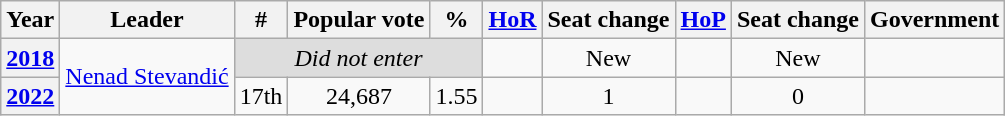<table class="wikitable" style="text-align: center;">
<tr>
<th>Year</th>
<th>Leader</th>
<th>#</th>
<th>Popular vote</th>
<th>%</th>
<th><a href='#'>HoR</a></th>
<th>Seat change</th>
<th><a href='#'>HoP</a></th>
<th>Seat change</th>
<th>Government</th>
</tr>
<tr>
<th><a href='#'>2018</a></th>
<td rowspan=2><a href='#'>Nenad Stevandić</a></td>
<td colspan=3 style="background:#ddd"><em>Did not enter</em></td>
<td></td>
<td>New</td>
<td></td>
<td>New</td>
<td></td>
</tr>
<tr>
<th><a href='#'>2022</a></th>
<td>17th</td>
<td align=center>24,687</td>
<td>1.55</td>
<td></td>
<td> 1</td>
<td></td>
<td> 0</td>
<td></td>
</tr>
</table>
